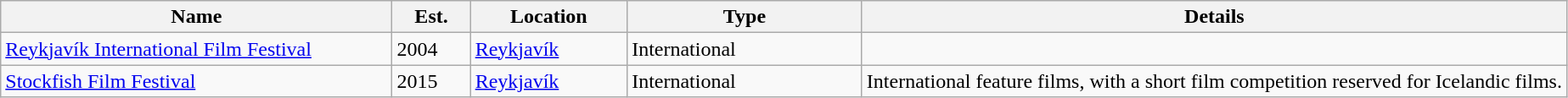<table class="wikitable">
<tr>
<th width="25%">Name</th>
<th width="5%">Est.</th>
<th width="10%">Location</th>
<th width="15%">Type</th>
<th>Details</th>
</tr>
<tr>
<td><a href='#'>Reykjavík International Film Festival</a></td>
<td>2004</td>
<td><a href='#'>Reykjavík</a></td>
<td>International</td>
<td></td>
</tr>
<tr>
<td><a href='#'>Stockfish Film Festival</a></td>
<td>2015</td>
<td><a href='#'>Reykjavík</a></td>
<td>International</td>
<td>International feature films, with a short film competition reserved for Icelandic films.</td>
</tr>
</table>
